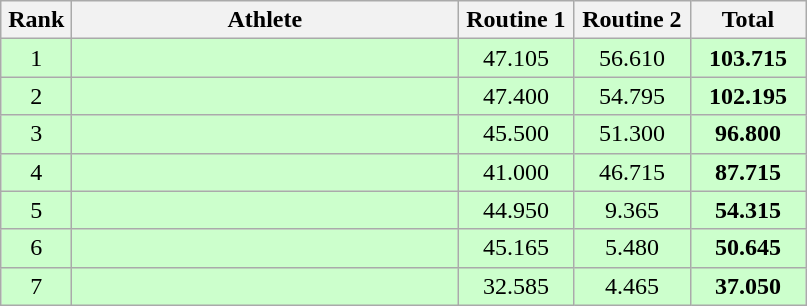<table class=wikitable style="text-align:center">
<tr>
<th width=40>Rank</th>
<th width=250>Athlete</th>
<th width=70>Routine 1</th>
<th width=70>Routine 2</th>
<th width=70>Total</th>
</tr>
<tr bgcolor="ccffcc">
<td>1</td>
<td align=left></td>
<td>47.105</td>
<td>56.610</td>
<td><strong>103.715</strong></td>
</tr>
<tr bgcolor="ccffcc">
<td>2</td>
<td align=left></td>
<td>47.400</td>
<td>54.795</td>
<td><strong>102.195</strong></td>
</tr>
<tr bgcolor="ccffcc">
<td>3</td>
<td align=left></td>
<td>45.500</td>
<td>51.300</td>
<td><strong>96.800</strong></td>
</tr>
<tr bgcolor="ccffcc">
<td>4</td>
<td align=left></td>
<td>41.000</td>
<td>46.715</td>
<td><strong>87.715</strong></td>
</tr>
<tr bgcolor="ccffcc">
<td>5</td>
<td align=left></td>
<td>44.950</td>
<td>9.365</td>
<td><strong>54.315</strong></td>
</tr>
<tr bgcolor="ccffcc">
<td>6</td>
<td align=left></td>
<td>45.165</td>
<td>5.480</td>
<td><strong>50.645</strong></td>
</tr>
<tr bgcolor="ccffcc">
<td>7</td>
<td align=left></td>
<td>32.585</td>
<td>4.465</td>
<td><strong>37.050</strong></td>
</tr>
</table>
